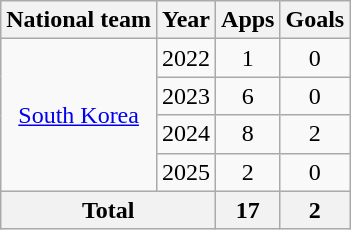<table class="wikitable" style="text-align:center">
<tr>
<th>National team</th>
<th>Year</th>
<th>Apps</th>
<th>Goals</th>
</tr>
<tr>
<td rowspan="4"><a href='#'>South Korea</a></td>
<td>2022</td>
<td>1</td>
<td>0</td>
</tr>
<tr>
<td>2023</td>
<td>6</td>
<td>0</td>
</tr>
<tr>
<td>2024</td>
<td>8</td>
<td>2</td>
</tr>
<tr>
<td>2025</td>
<td>2</td>
<td>0</td>
</tr>
<tr>
<th colspan="2">Total</th>
<th>17</th>
<th>2</th>
</tr>
</table>
